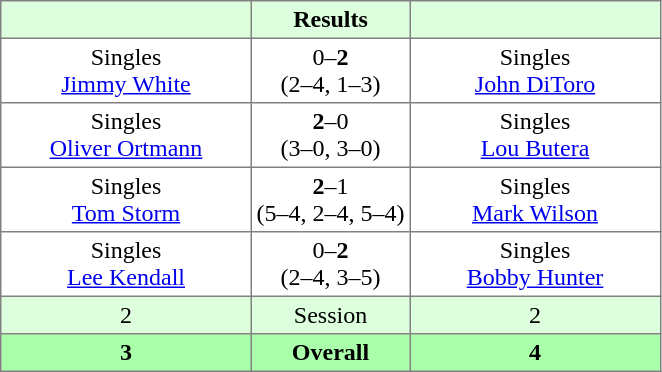<table border="1" cellpadding="3" style="border-collapse: collapse;">
<tr bgcolor="#ddffdd">
<th width="160"></th>
<th>Results</th>
<th width="160"></th>
</tr>
<tr>
<td align="center">Singles<br><a href='#'>Jimmy White</a></td>
<td align="center">0–<strong>2</strong><br>(2–4, 1–3)</td>
<td align="center">Singles<br><a href='#'>John DiToro</a></td>
</tr>
<tr>
<td align="center">Singles<br><a href='#'>Oliver Ortmann</a></td>
<td align="center"><strong>2</strong>–0<br>(3–0, 3–0)</td>
<td align="center">Singles<br><a href='#'>Lou Butera</a></td>
</tr>
<tr>
<td align="center">Singles<br><a href='#'>Tom Storm</a></td>
<td align="center"><strong>2</strong>–1<br>(5–4, 2–4, 5–4)</td>
<td align="center">Singles<br><a href='#'>Mark Wilson</a></td>
</tr>
<tr>
<td align="center">Singles<br><a href='#'>Lee Kendall</a></td>
<td align="center">0–<strong>2</strong><br>(2–4, 3–5)</td>
<td align="center">Singles<br><a href='#'>Bobby Hunter</a></td>
</tr>
<tr bgcolor="#ddffdd">
<td align="center">2</td>
<td align="center">Session</td>
<td align="center">2</td>
</tr>
<tr bgcolor="#aaffaa">
<th align="center">3</th>
<th align="center">Overall</th>
<th align="center">4</th>
</tr>
</table>
